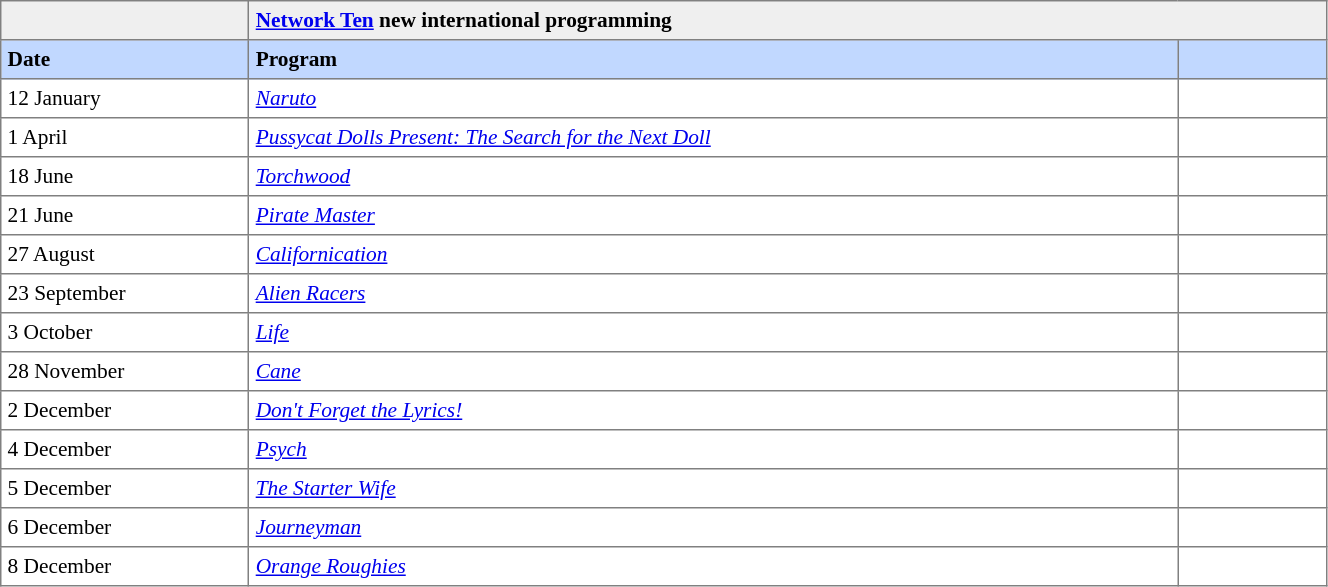<table border="1" cellpadding="4" cellspacing="0" style="text-align:left; font-size:89%; border-collapse:collapse;" width=70%>
<tr style="background-color:#efefef;">
<td colspan=1></td>
<td colspan=3><strong><a href='#'>Network Ten</a> new international programming</strong></td>
</tr>
<tr style="background:#C1D8FF;">
<th width=6%>Date</th>
<th width=25%>Program</th>
<th width=4%></th>
</tr>
<tr>
<td>12 January</td>
<td> <em><a href='#'>Naruto</a></em></td>
<td></td>
</tr>
<tr>
<td>1 April</td>
<td> <em><a href='#'>Pussycat Dolls Present: The Search for the Next Doll</a></em></td>
<td></td>
</tr>
<tr>
<td>18 June</td>
<td> <em><a href='#'>Torchwood</a></em></td>
<td></td>
</tr>
<tr>
<td>21 June</td>
<td> <em><a href='#'>Pirate Master</a></em></td>
<td></td>
</tr>
<tr>
<td>27 August</td>
<td> <em><a href='#'>Californication</a></em></td>
<td></td>
</tr>
<tr>
<td>23 September</td>
<td> <em><a href='#'>Alien Racers</a></em></td>
<td></td>
</tr>
<tr>
<td>3 October</td>
<td> <em><a href='#'>Life</a></em></td>
<td></td>
</tr>
<tr>
<td>28 November</td>
<td> <em><a href='#'>Cane</a></em></td>
<td></td>
</tr>
<tr>
<td>2 December</td>
<td> <em><a href='#'>Don't Forget the Lyrics!</a></em></td>
<td></td>
</tr>
<tr>
<td>4 December</td>
<td> <em><a href='#'>Psych</a></em></td>
<td></td>
</tr>
<tr>
<td>5 December</td>
<td> <em><a href='#'>The Starter Wife</a></em></td>
<td></td>
</tr>
<tr>
<td>6 December</td>
<td> <em><a href='#'>Journeyman</a></em></td>
<td></td>
</tr>
<tr>
<td>8 December</td>
<td> <em><a href='#'>Orange Roughies</a></em></td>
<td></td>
</tr>
</table>
